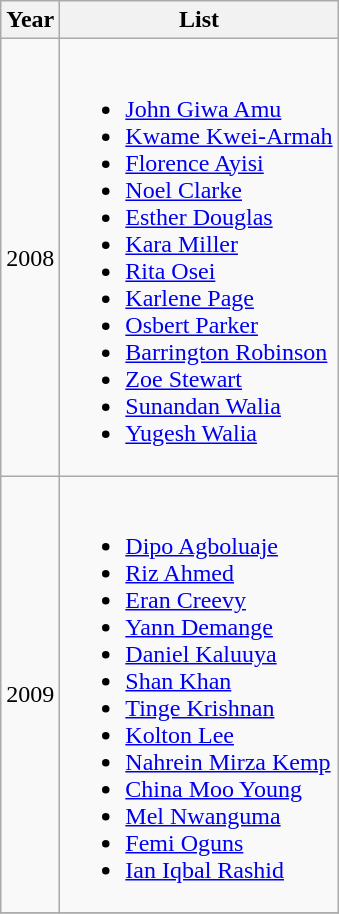<table class="wikitable sortable">
<tr>
<th>Year</th>
<th>List</th>
</tr>
<tr>
<td>2008</td>
<td><br><ul><li><a href='#'>John Giwa Amu</a></li><li><a href='#'>Kwame Kwei-Armah</a></li><li><a href='#'>Florence Ayisi</a></li><li><a href='#'>Noel Clarke</a></li><li><a href='#'>Esther Douglas</a></li><li><a href='#'>Kara Miller</a></li><li><a href='#'>Rita Osei</a></li><li><a href='#'>Karlene Page</a></li><li><a href='#'>Osbert Parker</a></li><li><a href='#'>Barrington Robinson</a></li><li><a href='#'>Zoe Stewart</a></li><li><a href='#'>Sunandan Walia</a></li><li><a href='#'>Yugesh Walia</a></li></ul></td>
</tr>
<tr>
<td>2009</td>
<td><br><ul><li><a href='#'>Dipo Agboluaje</a></li><li><a href='#'>Riz Ahmed</a></li><li><a href='#'>Eran Creevy</a></li><li><a href='#'>Yann Demange</a></li><li><a href='#'>Daniel Kaluuya</a></li><li><a href='#'>Shan Khan</a></li><li><a href='#'>Tinge Krishnan</a></li><li><a href='#'>Kolton Lee</a></li><li><a href='#'>Nahrein Mirza Kemp</a></li><li><a href='#'>China Moo Young</a></li><li><a href='#'>Mel Nwanguma</a></li><li><a href='#'>Femi Oguns</a></li><li><a href='#'>Ian Iqbal Rashid</a></li></ul></td>
</tr>
<tr>
</tr>
</table>
